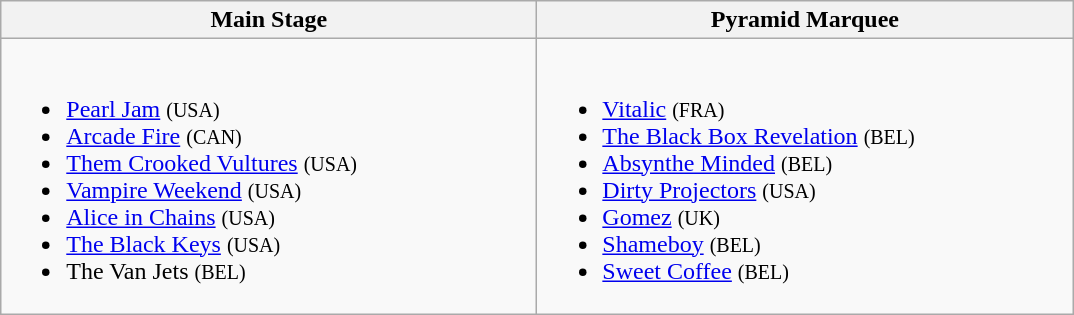<table class="wikitable">
<tr>
<th width="350" rowspan="1">Main Stage</th>
<th width="350" rowspan="1">Pyramid Marquee</th>
</tr>
<tr>
<td><br><ul><li><a href='#'>Pearl Jam</a> <small>(USA)</small></li><li><a href='#'>Arcade Fire</a> <small>(CAN)</small></li><li><a href='#'>Them Crooked Vultures</a> <small>(USA)</small></li><li><a href='#'>Vampire Weekend</a> <small>(USA)</small></li><li><a href='#'>Alice in Chains</a> <small>(USA)</small></li><li><a href='#'>The Black Keys</a> <small>(USA)</small></li><li>The Van Jets <small>(BEL)</small></li></ul></td>
<td><br><ul><li><a href='#'>Vitalic</a> <small>(FRA)</small></li><li><a href='#'>The Black Box Revelation</a> <small>(BEL)</small></li><li><a href='#'>Absynthe Minded</a> <small>(BEL)</small></li><li><a href='#'>Dirty Projectors</a> <small>(USA)</small></li><li><a href='#'>Gomez</a> <small>(UK)</small></li><li><a href='#'>Shameboy</a> <small>(BEL)</small></li><li><a href='#'>Sweet Coffee</a> <small>(BEL)</small></li></ul></td>
</tr>
</table>
